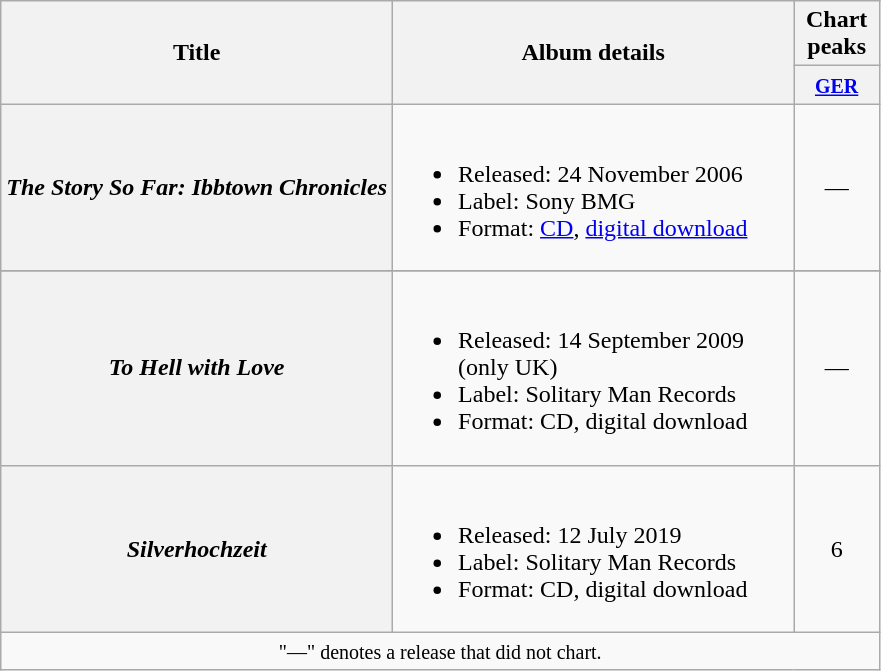<table class="wikitable plainrowheaders">
<tr>
<th scope="col" rowspan="2">Title</th>
<th scope="col" rowspan="2" width="260">Album details</th>
<th scope="col" colspan="1">Chart peaks</th>
</tr>
<tr>
<th scope="col" width="50"><small><a href='#'>GER</a></small><br></th>
</tr>
<tr>
<th scope="row"><em>The Story So Far: Ibbtown Chronicles</em></th>
<td><br><ul><li>Released: 24 November 2006</li><li>Label: Sony BMG</li><li>Format: <a href='#'>CD</a>, <a href='#'>digital download</a></li></ul></td>
<td align="center">—</td>
</tr>
<tr>
</tr>
<tr>
<th scope="row"><em>To Hell with Love</em></th>
<td><br><ul><li>Released: 14 September 2009 (only UK)</li><li>Label: Solitary Man Records</li><li>Format: CD, digital download</li></ul></td>
<td align="center">—</td>
</tr>
<tr>
<th scope="row"><em>Silverhochzeit</em></th>
<td><br><ul><li>Released: 12 July 2019</li><li>Label: Solitary Man Records</li><li>Format: CD, digital download</li></ul></td>
<td align="center">6</td>
</tr>
<tr>
<td colspan="15" align="center"><small>"—" denotes a release that did not chart.</small></td>
</tr>
</table>
